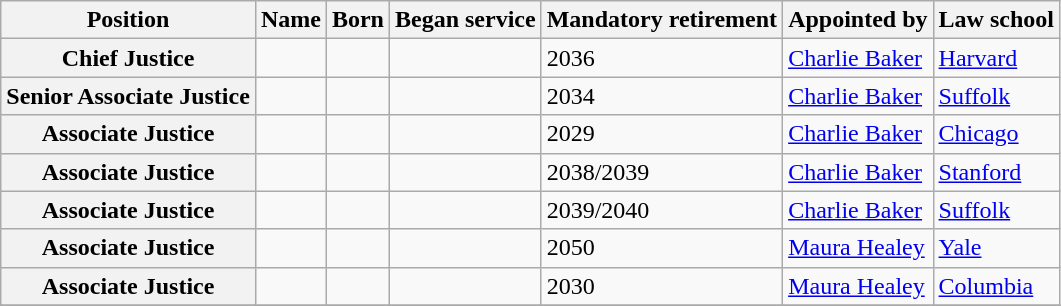<table class="sortable wikitable">
<tr>
<th>Position</th>
<th>Name</th>
<th>Born</th>
<th>Began service</th>
<th>Mandatory retirement</th>
<th>Appointed by</th>
<th>Law school</th>
</tr>
<tr>
<th>Chief Justice</th>
<td></td>
<td></td>
<td></td>
<td>2036</td>
<td><a href='#'>Charlie Baker</a></td>
<td><a href='#'>Harvard</a></td>
</tr>
<tr>
<th>Senior Associate Justice</th>
<td></td>
<td></td>
<td></td>
<td>2034</td>
<td><a href='#'>Charlie Baker</a></td>
<td><a href='#'>Suffolk</a></td>
</tr>
<tr>
<th>Associate Justice</th>
<td></td>
<td></td>
<td></td>
<td>2029</td>
<td><a href='#'>Charlie Baker</a></td>
<td><a href='#'>Chicago</a></td>
</tr>
<tr>
<th>Associate Justice</th>
<td></td>
<td></td>
<td></td>
<td>2038/2039</td>
<td><a href='#'>Charlie Baker</a></td>
<td><a href='#'>Stanford</a></td>
</tr>
<tr>
<th>Associate Justice</th>
<td></td>
<td></td>
<td></td>
<td>2039/2040</td>
<td><a href='#'>Charlie Baker</a></td>
<td><a href='#'>Suffolk</a></td>
</tr>
<tr>
<th>Associate Justice</th>
<td></td>
<td></td>
<td></td>
<td>2050</td>
<td><a href='#'>Maura Healey</a></td>
<td><a href='#'>Yale</a></td>
</tr>
<tr>
<th>Associate Justice</th>
<td></td>
<td></td>
<td></td>
<td>2030</td>
<td><a href='#'>Maura Healey</a></td>
<td><a href='#'>Columbia</a></td>
</tr>
<tr>
</tr>
</table>
